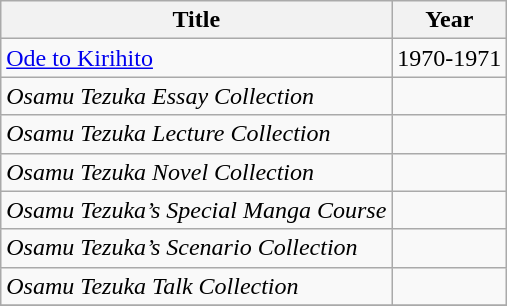<table class="wikitable">
<tr>
<th>Title</th>
<th>Year</th>
</tr>
<tr>
<td><a href='#'>Ode to Kirihito</a></td>
<td>1970-1971</td>
</tr>
<tr>
<td><em>Osamu Tezuka Essay Collection</em></td>
<td></td>
</tr>
<tr>
<td><em>Osamu Tezuka Lecture Collection</em></td>
<td></td>
</tr>
<tr>
<td><em>Osamu Tezuka Novel Collection</em></td>
<td></td>
</tr>
<tr>
<td><em>Osamu Tezuka’s Special Manga Course</em></td>
<td></td>
</tr>
<tr>
<td><em>Osamu Tezuka’s Scenario Collection</em></td>
<td></td>
</tr>
<tr>
<td><em>Osamu Tezuka Talk Collection</em></td>
<td></td>
</tr>
<tr>
</tr>
</table>
